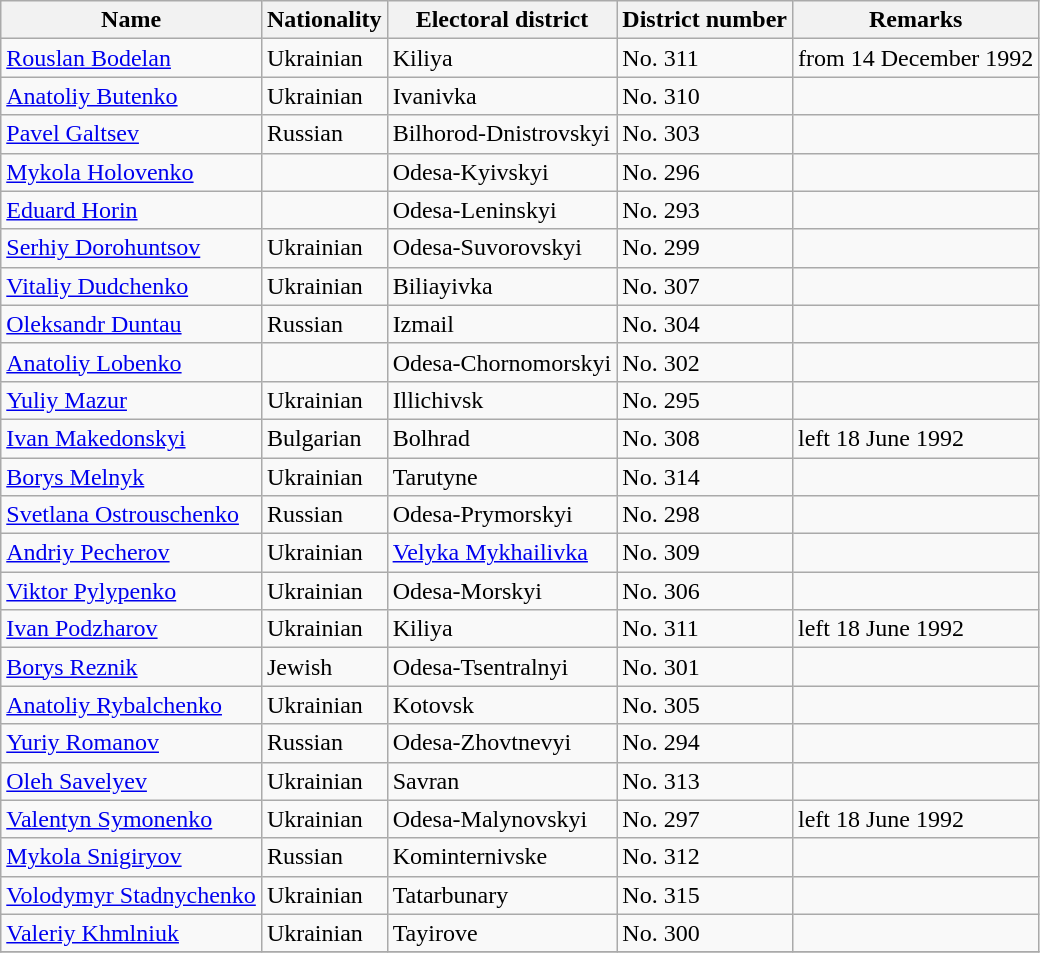<table class="wikitable standard sortable">
<tr>
<th>Name</th>
<th>Nationality</th>
<th>Electoral district</th>
<th>District number</th>
<th>Remarks</th>
</tr>
<tr>
<td><a href='#'>Rouslan Bodelan</a></td>
<td>Ukrainian</td>
<td>Kiliya</td>
<td>No. 311</td>
<td>from 14 December 1992</td>
</tr>
<tr>
<td><a href='#'>Anatoliy Butenko</a></td>
<td>Ukrainian</td>
<td>Ivanivka</td>
<td>No. 310</td>
<td></td>
</tr>
<tr>
<td><a href='#'>Pavel Galtsev</a></td>
<td>Russian</td>
<td>Bilhorod-Dnistrovskyi</td>
<td>No. 303</td>
<td></td>
</tr>
<tr>
<td><a href='#'>Mykola Holovenko</a></td>
<td></td>
<td>Odesa-Kyivskyi</td>
<td>No. 296</td>
<td></td>
</tr>
<tr>
<td><a href='#'>Eduard Horin</a></td>
<td></td>
<td>Odesa-Leninskyi</td>
<td>No. 293</td>
<td></td>
</tr>
<tr>
<td><a href='#'>Serhiy Dorohuntsov</a></td>
<td>Ukrainian</td>
<td>Odesa-Suvorovskyi</td>
<td>No. 299</td>
<td></td>
</tr>
<tr>
<td><a href='#'>Vitaliy Dudchenko</a></td>
<td>Ukrainian</td>
<td>Biliayivka</td>
<td>No. 307</td>
<td></td>
</tr>
<tr>
<td><a href='#'>Oleksandr Duntau</a></td>
<td>Russian</td>
<td>Izmail</td>
<td>No. 304</td>
<td></td>
</tr>
<tr>
<td><a href='#'>Anatoliy Lobenko</a></td>
<td></td>
<td>Odesa-Chornomorskyi</td>
<td>No. 302</td>
<td></td>
</tr>
<tr>
<td><a href='#'>Yuliy Mazur</a></td>
<td>Ukrainian</td>
<td>Illichivsk</td>
<td>No. 295</td>
<td></td>
</tr>
<tr>
<td><a href='#'>Ivan Makedonskyi</a></td>
<td>Bulgarian</td>
<td>Bolhrad</td>
<td>No. 308</td>
<td>left 18 June 1992</td>
</tr>
<tr>
<td><a href='#'>Borys Melnyk</a></td>
<td>Ukrainian</td>
<td>Tarutyne</td>
<td>No. 314</td>
<td></td>
</tr>
<tr>
<td><a href='#'>Svetlana Ostrouschenko</a></td>
<td>Russian</td>
<td>Odesa-Prymorskyi</td>
<td>No. 298</td>
<td></td>
</tr>
<tr>
<td><a href='#'>Andriy Pecherov</a></td>
<td>Ukrainian</td>
<td><a href='#'>Velyka Mykhailivka</a></td>
<td>No. 309</td>
<td></td>
</tr>
<tr>
<td><a href='#'>Viktor Pylypenko</a></td>
<td>Ukrainian</td>
<td>Odesa-Morskyi</td>
<td>No. 306</td>
<td></td>
</tr>
<tr>
<td><a href='#'>Ivan Podzharov</a></td>
<td>Ukrainian</td>
<td>Kiliya</td>
<td>No. 311</td>
<td>left 18 June 1992</td>
</tr>
<tr>
<td><a href='#'>Borys Reznik</a></td>
<td>Jewish</td>
<td>Odesa-Tsentralnyi</td>
<td>No. 301</td>
<td></td>
</tr>
<tr>
<td><a href='#'>Anatoliy Rybalchenko</a></td>
<td>Ukrainian</td>
<td>Kotovsk</td>
<td>No. 305</td>
<td></td>
</tr>
<tr>
<td><a href='#'>Yuriy Romanov</a></td>
<td>Russian</td>
<td>Odesa-Zhovtnevyi</td>
<td>No. 294</td>
<td></td>
</tr>
<tr>
<td><a href='#'>Oleh Savelyev</a></td>
<td>Ukrainian</td>
<td>Savran</td>
<td>No. 313</td>
<td></td>
</tr>
<tr>
<td><a href='#'>Valentyn Symonenko</a></td>
<td>Ukrainian</td>
<td>Odesa-Malynovskyi</td>
<td>No. 297</td>
<td>left 18 June 1992</td>
</tr>
<tr>
<td><a href='#'>Mykola Snigiryov</a></td>
<td>Russian</td>
<td>Kominternivske</td>
<td>No. 312</td>
<td></td>
</tr>
<tr>
<td><a href='#'>Volodymyr Stadnychenko</a></td>
<td>Ukrainian</td>
<td>Tatarbunary</td>
<td>No. 315</td>
<td></td>
</tr>
<tr>
<td><a href='#'>Valeriy Khmlniuk</a></td>
<td>Ukrainian</td>
<td>Tayirove</td>
<td>No. 300</td>
<td></td>
</tr>
<tr>
</tr>
</table>
